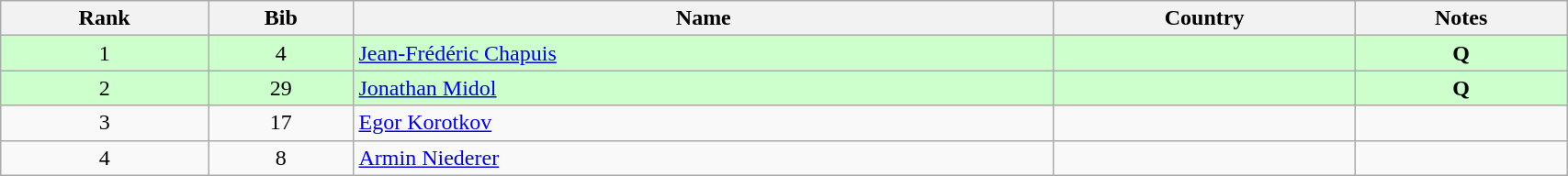<table class="wikitable" style="text-align:center;" width=90%>
<tr>
<th>Rank</th>
<th>Bib</th>
<th>Name</th>
<th>Country</th>
<th>Notes</th>
</tr>
<tr bgcolor=ccffcc>
<td>1</td>
<td>4</td>
<td align=left><a href='#'>Jean-Frédéric Chapuis</a></td>
<td align=left></td>
<td><strong>Q</strong></td>
</tr>
<tr bgcolor=ccffcc>
<td>2</td>
<td>29</td>
<td align=left><a href='#'>Jonathan Midol</a></td>
<td align=left></td>
<td><strong>Q</strong></td>
</tr>
<tr>
<td>3</td>
<td>17</td>
<td align=left><a href='#'>Egor Korotkov</a></td>
<td align=left></td>
<td></td>
</tr>
<tr>
<td>4</td>
<td>8</td>
<td align=left><a href='#'>Armin Niederer</a></td>
<td align=left></td>
<td></td>
</tr>
</table>
